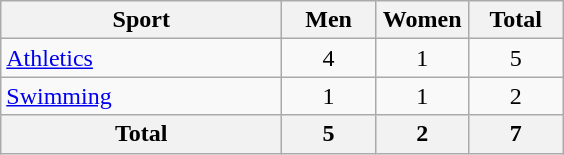<table class="wikitable sortable" style="text-align:center;">
<tr>
<th width=180>Sport</th>
<th width=55>Men</th>
<th width=55>Women</th>
<th width=55>Total</th>
</tr>
<tr>
<td align=left><a href='#'>Athletics</a></td>
<td>4</td>
<td>1</td>
<td>5</td>
</tr>
<tr>
<td align=left><a href='#'>Swimming</a></td>
<td>1</td>
<td>1</td>
<td>2</td>
</tr>
<tr>
<th>Total</th>
<th>5</th>
<th>2</th>
<th>7</th>
</tr>
</table>
